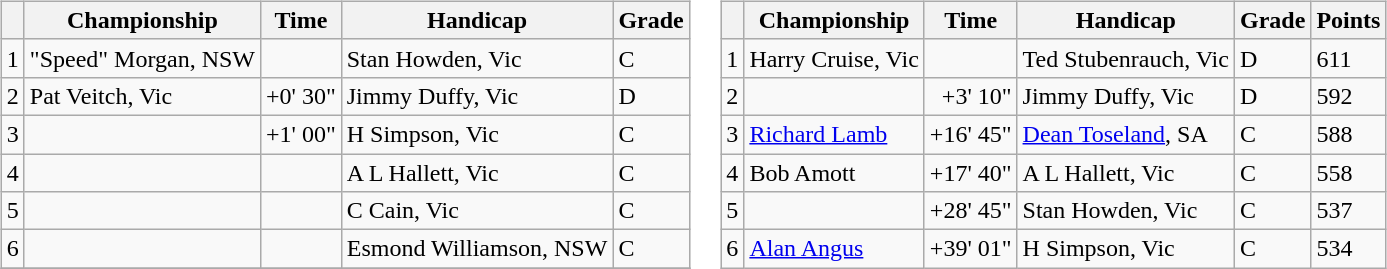<table>
<tr>
<td><br><table class="wikitable">
<tr>
<th></th>
<th scope=col>Championship</th>
<th scope=col>Time</th>
<th scope=col>Handicap</th>
<th scope=col>Grade</th>
</tr>
<tr>
<td>1</td>
<td>"Speed" Morgan, NSW</td>
<td style="text-align: right;"></td>
<td>Stan Howden, Vic</td>
<td>C</td>
</tr>
<tr>
<td>2</td>
<td>Pat Veitch, Vic</td>
<td>+0' 30"</td>
<td>Jimmy Duffy, Vic</td>
<td>D</td>
</tr>
<tr>
<td>3</td>
<td></td>
<td>+1' 00"</td>
<td>H Simpson, Vic</td>
<td>C</td>
</tr>
<tr>
<td>4</td>
<td></td>
<td></td>
<td>A L Hallett, Vic</td>
<td>C</td>
</tr>
<tr>
<td>5</td>
<td></td>
<td></td>
<td>C Cain, Vic</td>
<td>C</td>
</tr>
<tr>
<td>6</td>
<td></td>
<td></td>
<td>Esmond Williamson, NSW</td>
<td>C</td>
</tr>
<tr>
</tr>
</table>
</td>
<td><br><table class="wikitable">
<tr>
<th></th>
<th scope=col>Championship</th>
<th scope=col>Time</th>
<th scope=col>Handicap</th>
<th scope=col>Grade</th>
<th scope=col>Points</th>
</tr>
<tr>
<td>1</td>
<td>Harry Cruise, Vic</td>
<td style="text-align: right;"></td>
<td>Ted Stubenrauch, Vic</td>
<td>D</td>
<td>611</td>
</tr>
<tr>
<td>2</td>
<td></td>
<td style="text-align: right;">+3' 10"</td>
<td>Jimmy Duffy, Vic</td>
<td>D</td>
<td>592</td>
</tr>
<tr>
<td>3</td>
<td><a href='#'>Richard Lamb</a></td>
<td style="text-align: right;">+16' 45"</td>
<td><a href='#'>Dean Toseland</a>, SA</td>
<td>C</td>
<td>588</td>
</tr>
<tr>
<td>4</td>
<td>Bob Amott</td>
<td style="text-align: right;">+17' 40"</td>
<td>A L Hallett, Vic</td>
<td>C</td>
<td>558</td>
</tr>
<tr>
<td>5</td>
<td></td>
<td style="text-align: right;">+28' 45"</td>
<td>Stan Howden, Vic</td>
<td>C</td>
<td>537</td>
</tr>
<tr>
<td>6</td>
<td><a href='#'>Alan Angus</a></td>
<td style="text-align: right;">+39' 01"</td>
<td>H Simpson, Vic</td>
<td>C</td>
<td>534</td>
</tr>
</table>
</td>
</tr>
</table>
